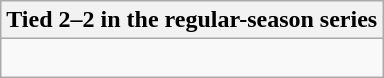<table class="wikitable collapsible collapsed">
<tr>
<th>Tied 2–2 in the regular-season series</th>
</tr>
<tr>
<td><br>


</td>
</tr>
</table>
